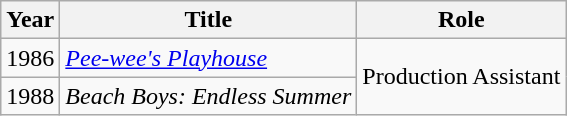<table class="wikitable">
<tr>
<th>Year</th>
<th>Title</th>
<th>Role</th>
</tr>
<tr>
<td>1986</td>
<td><em><a href='#'>Pee-wee's Playhouse</a></em></td>
<td rowspan=2>Production Assistant</td>
</tr>
<tr>
<td>1988</td>
<td><em>Beach Boys: Endless Summer</em></td>
</tr>
</table>
